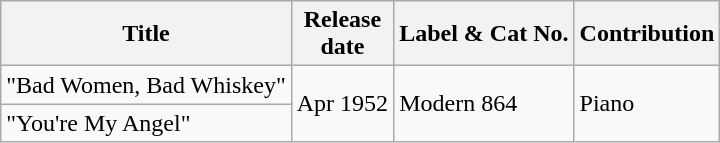<table class="wikitable">
<tr>
<th>Title</th>
<th>Release<br>date</th>
<th>Label & Cat No.</th>
<th>Contribution</th>
</tr>
<tr>
<td>"Bad Women, Bad Whiskey"</td>
<td rowspan="2">Apr 1952</td>
<td rowspan="2">Modern 864</td>
<td rowspan="2">Piano</td>
</tr>
<tr>
<td>"You're My Angel"</td>
</tr>
</table>
